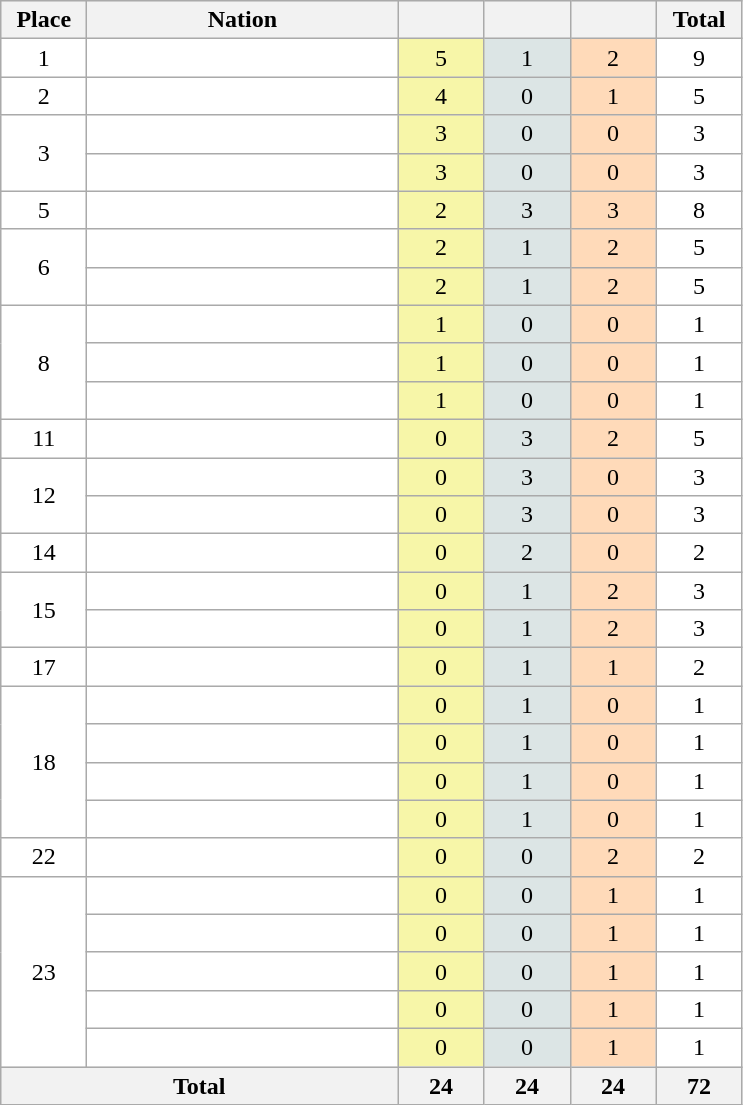<table class="wikitable" style="border:1px solid #AAAAAA">
<tr bgcolor="#EFEFEF">
<th width=50>Place</th>
<th width=200>Nation</th>
<th width=50></th>
<th width=50></th>
<th width=50></th>
<th width=50>Total</th>
</tr>
<tr align=center bgcolor="#FFFFFF">
<td>1</td>
<td align="left"></td>
<td style="background:#F7F6A8;">5</td>
<td style="background:#DCE5E5;">1</td>
<td style="background:#FFDAB9;">2</td>
<td>9</td>
</tr>
<tr align=center bgcolor="#FFFFFF">
<td>2</td>
<td align="left"></td>
<td style="background:#F7F6A8;">4</td>
<td style="background:#DCE5E5;">0</td>
<td style="background:#FFDAB9;">1</td>
<td>5</td>
</tr>
<tr align=center bgcolor="#FFFFFF">
<td rowspan=2>3</td>
<td align="left"></td>
<td style="background:#F7F6A8;">3</td>
<td style="background:#DCE5E5;">0</td>
<td style="background:#FFDAB9;">0</td>
<td>3</td>
</tr>
<tr align=center bgcolor="#FFFFFF">
<td align="left"></td>
<td style="background:#F7F6A8;">3</td>
<td style="background:#DCE5E5;">0</td>
<td style="background:#FFDAB9;">0</td>
<td>3</td>
</tr>
<tr align=center bgcolor="#FFFFFF">
<td>5</td>
<td align="left"></td>
<td style="background:#F7F6A8;">2</td>
<td style="background:#DCE5E5;">3</td>
<td style="background:#FFDAB9;">3</td>
<td>8</td>
</tr>
<tr align=center bgcolor="#FFFFFF">
<td rowspan=2>6</td>
<td align="left"></td>
<td style="background:#F7F6A8;">2</td>
<td style="background:#DCE5E5;">1</td>
<td style="background:#FFDAB9;">2</td>
<td>5</td>
</tr>
<tr align=center bgcolor="#FFFFFF">
<td align="left"></td>
<td style="background:#F7F6A8;">2</td>
<td style="background:#DCE5E5;">1</td>
<td style="background:#FFDAB9;">2</td>
<td>5</td>
</tr>
<tr align=center bgcolor="#FFFFFF">
<td rowspan=3>8</td>
<td align="left"></td>
<td style="background:#F7F6A8;">1</td>
<td style="background:#DCE5E5;">0</td>
<td style="background:#FFDAB9;">0</td>
<td>1</td>
</tr>
<tr align=center bgcolor="#FFFFFF">
<td align="left"></td>
<td style="background:#F7F6A8;">1</td>
<td style="background:#DCE5E5;">0</td>
<td style="background:#FFDAB9;">0</td>
<td>1</td>
</tr>
<tr align=center bgcolor="#FFFFFF">
<td align="left"></td>
<td style="background:#F7F6A8;">1</td>
<td style="background:#DCE5E5;">0</td>
<td style="background:#FFDAB9;">0</td>
<td>1</td>
</tr>
<tr align=center bgcolor="#FFFFFF">
<td>11</td>
<td align="left"></td>
<td style="background:#F7F6A8;">0</td>
<td style="background:#DCE5E5;">3</td>
<td style="background:#FFDAB9;">2</td>
<td>5</td>
</tr>
<tr align=center bgcolor="#FFFFFF">
<td rowspan=2>12</td>
<td align="left"></td>
<td style="background:#F7F6A8;">0</td>
<td style="background:#DCE5E5;">3</td>
<td style="background:#FFDAB9;">0</td>
<td>3</td>
</tr>
<tr align=center bgcolor="#FFFFFF">
<td align="left"></td>
<td style="background:#F7F6A8;">0</td>
<td style="background:#DCE5E5;">3</td>
<td style="background:#FFDAB9;">0</td>
<td>3</td>
</tr>
<tr align=center bgcolor="#FFFFFF">
<td>14</td>
<td align="left"></td>
<td style="background:#F7F6A8;">0</td>
<td style="background:#DCE5E5;">2</td>
<td style="background:#FFDAB9;">0</td>
<td>2</td>
</tr>
<tr align=center bgcolor="#FFFFFF">
<td rowspan=2>15</td>
<td align="left"></td>
<td style="background:#F7F6A8;">0</td>
<td style="background:#DCE5E5;">1</td>
<td style="background:#FFDAB9;">2</td>
<td>3</td>
</tr>
<tr align=center bgcolor="#FFFFFF">
<td align="left"></td>
<td style="background:#F7F6A8;">0</td>
<td style="background:#DCE5E5;">1</td>
<td style="background:#FFDAB9;">2</td>
<td>3</td>
</tr>
<tr align=center bgcolor="#FFFFFF">
<td>17</td>
<td align="left"></td>
<td style="background:#F7F6A8;">0</td>
<td style="background:#DCE5E5;">1</td>
<td style="background:#FFDAB9;">1</td>
<td>2</td>
</tr>
<tr align=center bgcolor="#FFFFFF">
<td rowspan=4>18</td>
<td align="left"></td>
<td style="background:#F7F6A8;">0</td>
<td style="background:#DCE5E5;">1</td>
<td style="background:#FFDAB9;">0</td>
<td>1</td>
</tr>
<tr align=center bgcolor="#FFFFFF">
<td align="left"></td>
<td style="background:#F7F6A8;">0</td>
<td style="background:#DCE5E5;">1</td>
<td style="background:#FFDAB9;">0</td>
<td>1</td>
</tr>
<tr align=center bgcolor="#FFFFFF">
<td align="left"></td>
<td style="background:#F7F6A8;">0</td>
<td style="background:#DCE5E5;">1</td>
<td style="background:#FFDAB9;">0</td>
<td>1</td>
</tr>
<tr align=center bgcolor="#FFFFFF">
<td align="left"></td>
<td style="background:#F7F6A8;">0</td>
<td style="background:#DCE5E5;">1</td>
<td style="background:#FFDAB9;">0</td>
<td>1</td>
</tr>
<tr align=center bgcolor="#FFFFFF">
<td>22</td>
<td align="left"></td>
<td style="background:#F7F6A8;">0</td>
<td style="background:#DCE5E5;">0</td>
<td style="background:#FFDAB9;">2</td>
<td>2</td>
</tr>
<tr align=center bgcolor="#FFFFFF">
<td rowspan=5>23</td>
<td align="left"></td>
<td style="background:#F7F6A8;">0</td>
<td style="background:#DCE5E5;">0</td>
<td style="background:#FFDAB9;">1</td>
<td>1</td>
</tr>
<tr align=center bgcolor="#FFFFFF">
<td align="left"></td>
<td style="background:#F7F6A8;">0</td>
<td style="background:#DCE5E5;">0</td>
<td style="background:#FFDAB9;">1</td>
<td>1</td>
</tr>
<tr align=center bgcolor="#FFFFFF">
<td align="left"></td>
<td style="background:#F7F6A8;">0</td>
<td style="background:#DCE5E5;">0</td>
<td style="background:#FFDAB9;">1</td>
<td>1</td>
</tr>
<tr align=center bgcolor="#FFFFFF">
<td align="left"></td>
<td style="background:#F7F6A8;">0</td>
<td style="background:#DCE5E5;">0</td>
<td style="background:#FFDAB9;">1</td>
<td>1</td>
</tr>
<tr align=center bgcolor="#FFFFFF">
<td align="left"></td>
<td style="background:#F7F6A8;">0</td>
<td style="background:#DCE5E5;">0</td>
<td style="background:#FFDAB9;">1</td>
<td>1</td>
</tr>
<tr bgcolor="#EFEFEF">
<th colspan=2>Total</th>
<th>24</th>
<th>24</th>
<th>24</th>
<th>72</th>
</tr>
</table>
